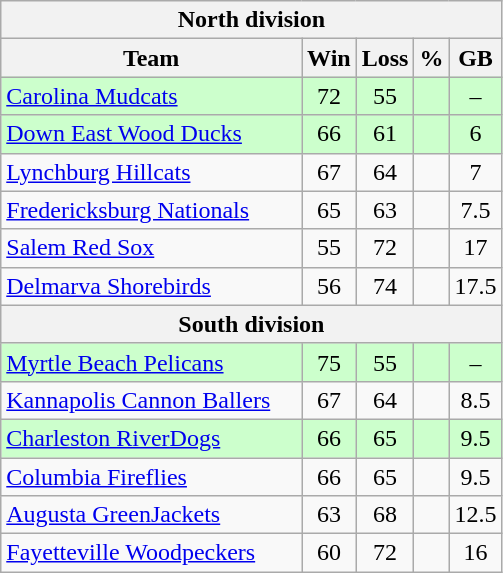<table class="wikitable">
<tr>
<th colspan="5">North division</th>
</tr>
<tr>
<th width="60%">Team</th>
<th>Win</th>
<th>Loss</th>
<th>%</th>
<th>GB</th>
</tr>
<tr align=center bgcolor=ccffcc>
<td align=left><a href='#'>Carolina Mudcats</a></td>
<td>72</td>
<td>55</td>
<td></td>
<td>–</td>
</tr>
<tr align=center bgcolor=ccffcc>
<td align=left><a href='#'>Down East Wood Ducks</a></td>
<td>66</td>
<td>61</td>
<td></td>
<td>6</td>
</tr>
<tr align=center>
<td align=left><a href='#'>Lynchburg Hillcats</a></td>
<td>67</td>
<td>64</td>
<td></td>
<td>7</td>
</tr>
<tr align=center>
<td align=left><a href='#'>Fredericksburg Nationals</a></td>
<td>65</td>
<td>63</td>
<td></td>
<td>7.5</td>
</tr>
<tr align=center>
<td align=left><a href='#'>Salem Red Sox</a></td>
<td>55</td>
<td>72</td>
<td></td>
<td>17</td>
</tr>
<tr align=center>
<td align=left><a href='#'>Delmarva Shorebirds</a></td>
<td>56</td>
<td>74</td>
<td></td>
<td>17.5</td>
</tr>
<tr>
<th colspan="5">South division</th>
</tr>
<tr align=center bgcolor=ccffcc>
<td align=left><a href='#'>Myrtle Beach Pelicans</a></td>
<td>75</td>
<td>55</td>
<td></td>
<td>–</td>
</tr>
<tr align=center>
<td align=left><a href='#'>Kannapolis Cannon Ballers</a></td>
<td>67</td>
<td>64</td>
<td></td>
<td>8.5</td>
</tr>
<tr align=center bgcolor=ccffcc>
<td align=left><a href='#'>Charleston RiverDogs</a></td>
<td>66</td>
<td>65</td>
<td></td>
<td>9.5</td>
</tr>
<tr align=center>
<td align=left><a href='#'>Columbia Fireflies</a></td>
<td>66</td>
<td>65</td>
<td></td>
<td>9.5</td>
</tr>
<tr align=center>
<td align=left><a href='#'>Augusta GreenJackets</a></td>
<td>63</td>
<td>68</td>
<td></td>
<td>12.5</td>
</tr>
<tr align=center>
<td align=left><a href='#'>Fayetteville Woodpeckers</a></td>
<td>60</td>
<td>72</td>
<td></td>
<td>16</td>
</tr>
</table>
